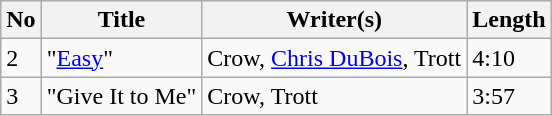<table class="wikitable">
<tr>
<th>No</th>
<th>Title</th>
<th>Writer(s)</th>
<th>Length</th>
</tr>
<tr>
<td>2</td>
<td>"<a href='#'>Easy</a>"</td>
<td>Crow, <a href='#'>Chris DuBois</a>, Trott</td>
<td>4:10</td>
</tr>
<tr>
<td>3</td>
<td>"Give It to Me"</td>
<td>Crow, Trott</td>
<td>3:57</td>
</tr>
</table>
